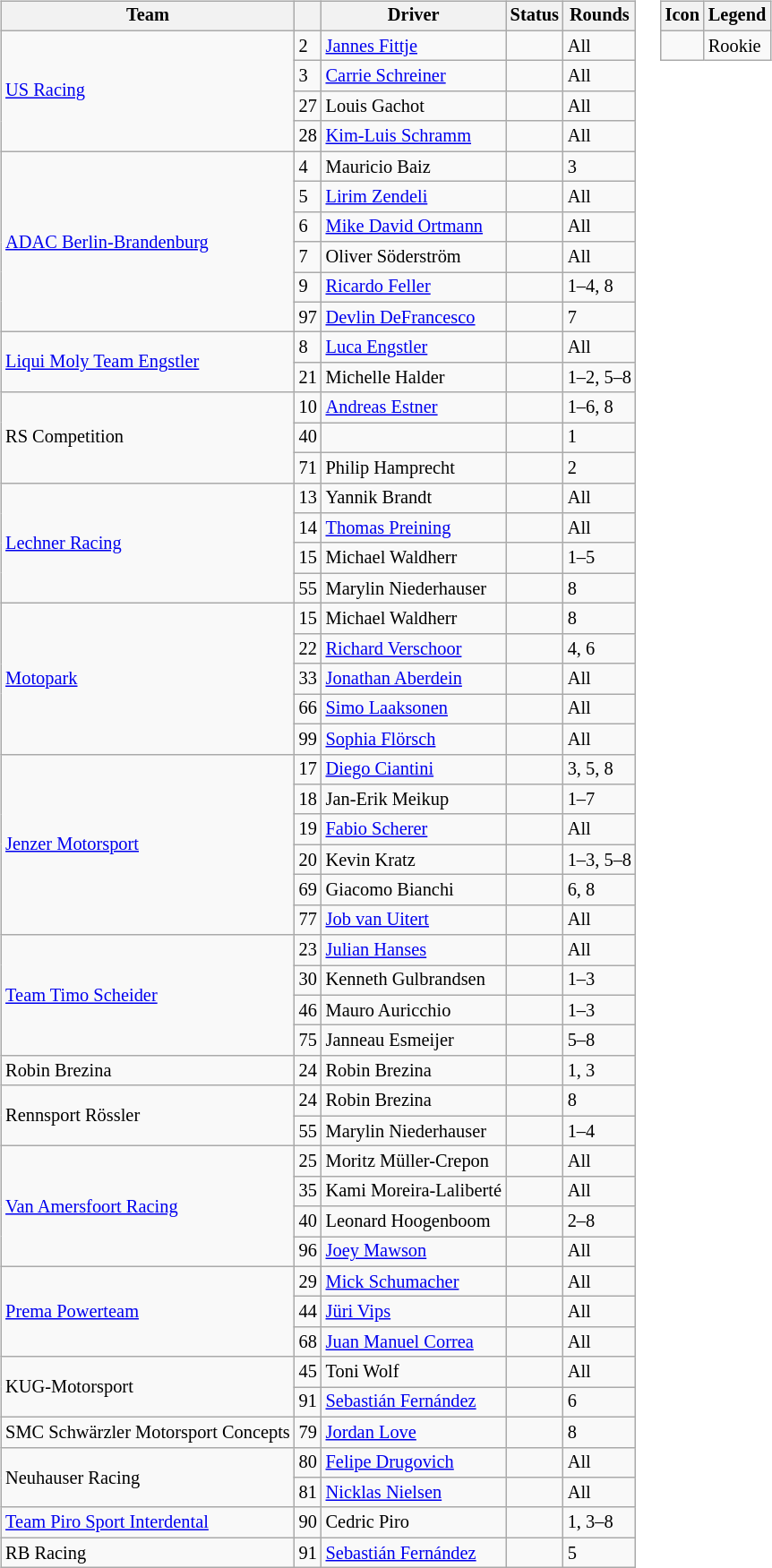<table>
<tr>
<td><br><table class="wikitable" style="font-size: 85%;">
<tr>
<th>Team</th>
<th></th>
<th>Driver</th>
<th>Status</th>
<th>Rounds</th>
</tr>
<tr>
<td rowspan=4> <a href='#'>US Racing</a></td>
<td>2</td>
<td> <a href='#'>Jannes Fittje</a></td>
<td></td>
<td>All</td>
</tr>
<tr>
<td>3</td>
<td> <a href='#'>Carrie Schreiner</a></td>
<td></td>
<td>All</td>
</tr>
<tr>
<td>27</td>
<td> Louis Gachot</td>
<td></td>
<td>All</td>
</tr>
<tr>
<td>28</td>
<td> <a href='#'>Kim-Luis Schramm</a></td>
<td></td>
<td>All</td>
</tr>
<tr>
<td rowspan=6> <a href='#'>ADAC Berlin-Brandenburg</a></td>
<td>4</td>
<td> Mauricio Baiz</td>
<td></td>
<td>3</td>
</tr>
<tr>
<td>5</td>
<td> <a href='#'>Lirim Zendeli</a></td>
<td style="text-align:center"></td>
<td>All</td>
</tr>
<tr>
<td>6</td>
<td> <a href='#'>Mike David Ortmann</a></td>
<td></td>
<td>All</td>
</tr>
<tr>
<td>7</td>
<td> Oliver Söderström</td>
<td></td>
<td>All</td>
</tr>
<tr>
<td>9</td>
<td> <a href='#'>Ricardo Feller</a></td>
<td style="text-align:center"></td>
<td>1–4, 8</td>
</tr>
<tr>
<td>97</td>
<td> <a href='#'>Devlin DeFrancesco</a></td>
<td></td>
<td>7</td>
</tr>
<tr>
<td rowspan=2> <a href='#'>Liqui Moly Team Engstler</a></td>
<td>8</td>
<td> <a href='#'>Luca Engstler</a></td>
<td></td>
<td>All</td>
</tr>
<tr>
<td>21</td>
<td> Michelle Halder</td>
<td></td>
<td>1–2, 5–8</td>
</tr>
<tr>
<td rowspan=3> RS Competition</td>
<td>10</td>
<td> <a href='#'>Andreas Estner</a></td>
<td style="text-align:center"></td>
<td>1–6, 8</td>
</tr>
<tr>
<td>40</td>
<td></td>
<td style="text-align:center"></td>
<td>1</td>
</tr>
<tr>
<td>71</td>
<td> Philip Hamprecht</td>
<td></td>
<td>2</td>
</tr>
<tr>
<td rowspan=4> <a href='#'>Lechner Racing</a></td>
<td>13</td>
<td> Yannik Brandt</td>
<td style="text-align:center"></td>
<td>All</td>
</tr>
<tr>
<td>14</td>
<td> <a href='#'>Thomas Preining</a></td>
<td></td>
<td>All</td>
</tr>
<tr>
<td>15</td>
<td> Michael Waldherr</td>
<td></td>
<td>1–5</td>
</tr>
<tr>
<td>55</td>
<td> Marylin Niederhauser</td>
<td></td>
<td>8</td>
</tr>
<tr>
<td rowspan=5> <a href='#'>Motopark</a></td>
<td>15</td>
<td> Michael Waldherr</td>
<td></td>
<td>8</td>
</tr>
<tr>
<td>22</td>
<td> <a href='#'>Richard Verschoor</a></td>
<td style="text-align:center"></td>
<td>4, 6</td>
</tr>
<tr>
<td>33</td>
<td> <a href='#'>Jonathan Aberdein</a></td>
<td style="text-align:center"></td>
<td>All</td>
</tr>
<tr>
<td>66</td>
<td> <a href='#'>Simo Laaksonen</a></td>
<td></td>
<td>All</td>
</tr>
<tr>
<td>99</td>
<td> <a href='#'>Sophia Flörsch</a></td>
<td></td>
<td>All</td>
</tr>
<tr>
<td rowspan=6> <a href='#'>Jenzer Motorsport</a></td>
<td>17</td>
<td> <a href='#'>Diego Ciantini</a></td>
<td></td>
<td>3, 5, 8</td>
</tr>
<tr>
<td>18</td>
<td> Jan-Erik Meikup</td>
<td></td>
<td>1–7</td>
</tr>
<tr>
<td>19</td>
<td> <a href='#'>Fabio Scherer</a></td>
<td style="text-align:center"></td>
<td>All</td>
</tr>
<tr>
<td>20</td>
<td> Kevin Kratz</td>
<td></td>
<td>1–3, 5–8</td>
</tr>
<tr>
<td>69</td>
<td> Giacomo Bianchi</td>
<td></td>
<td>6, 8</td>
</tr>
<tr>
<td>77</td>
<td> <a href='#'>Job van Uitert</a></td>
<td></td>
<td>All</td>
</tr>
<tr>
<td rowspan=4> <a href='#'>Team Timo Scheider</a></td>
<td>23</td>
<td> <a href='#'>Julian Hanses</a></td>
<td style="text-align:center"></td>
<td>All</td>
</tr>
<tr>
<td>30</td>
<td> Kenneth Gulbrandsen</td>
<td style="text-align:center"></td>
<td>1–3</td>
</tr>
<tr>
<td>46</td>
<td> Mauro Auricchio</td>
<td></td>
<td>1–3</td>
</tr>
<tr>
<td>75</td>
<td> Janneau Esmeijer</td>
<td></td>
<td>5–8</td>
</tr>
<tr>
<td> Robin Brezina</td>
<td>24</td>
<td> Robin Brezina</td>
<td></td>
<td>1, 3</td>
</tr>
<tr>
<td rowspan=2> Rennsport Rössler</td>
<td>24</td>
<td> Robin Brezina</td>
<td></td>
<td>8</td>
</tr>
<tr>
<td>55</td>
<td> Marylin Niederhauser</td>
<td></td>
<td>1–4</td>
</tr>
<tr>
<td rowspan=4> <a href='#'>Van Amersfoort Racing</a></td>
<td>25</td>
<td> Moritz Müller-Crepon</td>
<td></td>
<td>All</td>
</tr>
<tr>
<td>35</td>
<td> Kami Moreira-Laliberté</td>
<td></td>
<td>All</td>
</tr>
<tr>
<td>40</td>
<td> Leonard Hoogenboom</td>
<td style="text-align:center"></td>
<td>2–8</td>
</tr>
<tr>
<td>96</td>
<td> <a href='#'>Joey Mawson</a></td>
<td></td>
<td>All</td>
</tr>
<tr>
<td rowspan=3> <a href='#'>Prema Powerteam</a></td>
<td>29</td>
<td> <a href='#'>Mick Schumacher</a></td>
<td></td>
<td>All</td>
</tr>
<tr>
<td>44</td>
<td> <a href='#'>Jüri Vips</a></td>
<td style="text-align:center"></td>
<td>All</td>
</tr>
<tr>
<td>68</td>
<td> <a href='#'>Juan Manuel Correa</a></td>
<td style="text-align:center"></td>
<td>All</td>
</tr>
<tr>
<td rowspan=2> KUG-Motorsport</td>
<td>45</td>
<td> Toni Wolf</td>
<td></td>
<td>All</td>
</tr>
<tr>
<td>91</td>
<td> <a href='#'>Sebastián Fernández</a></td>
<td style="text-align:center"></td>
<td>6</td>
</tr>
<tr>
<td nowrap> SMC Schwärzler Motorsport Concepts</td>
<td>79</td>
<td> <a href='#'>Jordan Love</a></td>
<td style="text-align:center"></td>
<td>8</td>
</tr>
<tr>
<td rowspan=2> Neuhauser Racing</td>
<td>80</td>
<td> <a href='#'>Felipe Drugovich</a></td>
<td style="text-align:center"></td>
<td>All</td>
</tr>
<tr>
<td>81</td>
<td> <a href='#'>Nicklas Nielsen</a></td>
<td style="text-align:center"></td>
<td>All</td>
</tr>
<tr>
<td> <a href='#'>Team Piro Sport Interdental</a></td>
<td>90</td>
<td> Cedric Piro</td>
<td></td>
<td>1, 3–8</td>
</tr>
<tr>
<td> RB Racing</td>
<td>91</td>
<td> <a href='#'>Sebastián Fernández</a></td>
<td style="text-align:center"></td>
<td>5</td>
</tr>
</table>
</td>
<td style="vertical-align:top"><br><table class="wikitable" style="font-size: 85%;">
<tr>
<th>Icon</th>
<th>Legend</th>
</tr>
<tr>
<td style="text-align:center"></td>
<td>Rookie</td>
</tr>
</table>
</td>
</tr>
</table>
